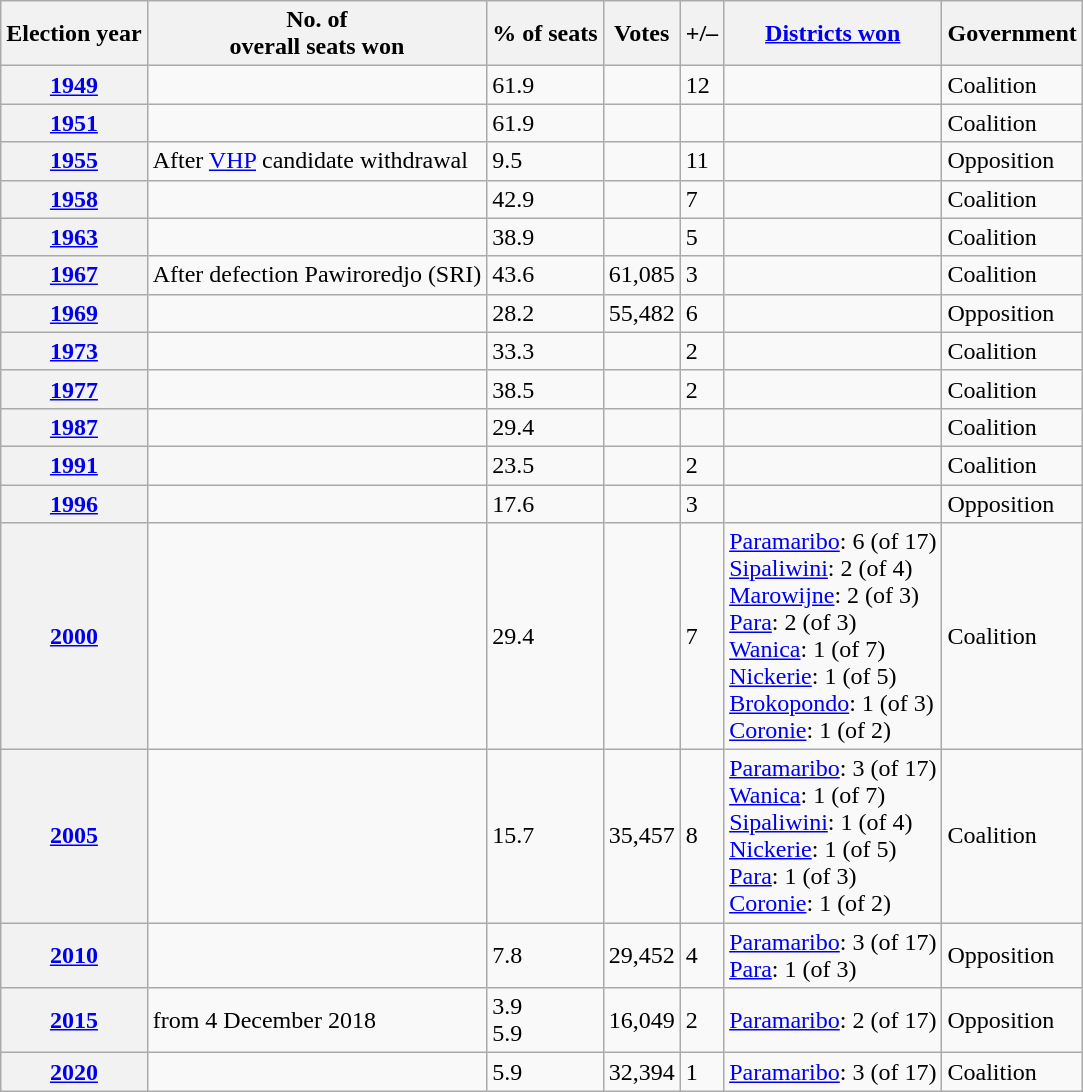<table class="wikitable">
<tr>
<th>Election year</th>
<th>No. of<br>overall seats won</th>
<th>% of seats</th>
<th>Votes</th>
<th>+/–</th>
<th><a href='#'>Districts won</a></th>
<th>Government</th>
</tr>
<tr>
<th><a href='#'>1949</a></th>
<td></td>
<td>61.9</td>
<td></td>
<td> 12</td>
<td></td>
<td>Coalition</td>
</tr>
<tr>
<th><a href='#'>1951</a></th>
<td></td>
<td>61.9</td>
<td></td>
<td></td>
<td></td>
<td>Coalition</td>
</tr>
<tr>
<th><a href='#'>1955</a></th>
<td>After <a href='#'>VHP</a> candidate withdrawal</td>
<td>9.5</td>
<td></td>
<td> 11</td>
<td></td>
<td>Opposition</td>
</tr>
<tr>
<th><a href='#'>1958</a></th>
<td></td>
<td>42.9</td>
<td></td>
<td> 7</td>
<td></td>
<td>Coalition</td>
</tr>
<tr>
<th><a href='#'>1963</a></th>
<td></td>
<td>38.9</td>
<td></td>
<td> 5</td>
<td></td>
<td>Coalition</td>
</tr>
<tr>
<th><a href='#'>1967</a></th>
<td>After defection Pawiroredjo (SRI)</td>
<td>43.6</td>
<td>61,085</td>
<td> 3</td>
<td></td>
<td>Coalition</td>
</tr>
<tr>
<th><a href='#'>1969</a></th>
<td></td>
<td>28.2</td>
<td>55,482</td>
<td> 6</td>
<td></td>
<td>Opposition</td>
</tr>
<tr>
<th><a href='#'>1973</a></th>
<td></td>
<td>33.3</td>
<td></td>
<td> 2</td>
<td></td>
<td>Coalition</td>
</tr>
<tr>
<th><a href='#'>1977</a></th>
<td></td>
<td>38.5</td>
<td></td>
<td> 2</td>
<td></td>
<td>Coalition</td>
</tr>
<tr>
<th><a href='#'>1987</a></th>
<td></td>
<td>29.4</td>
<td></td>
<td></td>
<td></td>
<td>Coalition</td>
</tr>
<tr>
<th><a href='#'>1991</a></th>
<td></td>
<td>23.5</td>
<td></td>
<td> 2</td>
<td></td>
<td>Coalition</td>
</tr>
<tr>
<th><a href='#'>1996</a></th>
<td></td>
<td>17.6</td>
<td></td>
<td> 3</td>
<td></td>
<td>Opposition</td>
</tr>
<tr>
<th><a href='#'>2000</a></th>
<td></td>
<td>29.4</td>
<td></td>
<td> 7</td>
<td><a href='#'>Paramaribo</a>: 6 (of 17)<br><a href='#'>Sipaliwini</a>: 2 (of 4)<br><a href='#'>Marowijne</a>: 2 (of 3)<br><a href='#'>Para</a>: 2 (of 3)<br><a href='#'>Wanica</a>: 1 (of 7)<br><a href='#'>Nickerie</a>: 1 (of 5)<br><a href='#'>Brokopondo</a>: 1 (of 3)<br><a href='#'>Coronie</a>: 1 (of 2)</td>
<td>Coalition</td>
</tr>
<tr>
<th><a href='#'>2005</a></th>
<td></td>
<td>15.7</td>
<td>35,457</td>
<td> 8</td>
<td><a href='#'>Paramaribo</a>: 3 (of 17)<br><a href='#'>Wanica</a>: 1 (of 7)<br><a href='#'>Sipaliwini</a>: 1 (of 4)<br><a href='#'>Nickerie</a>: 1 (of 5)<br><a href='#'>Para</a>: 1 (of 3)<br><a href='#'>Coronie</a>: 1 (of 2)</td>
<td>Coalition</td>
</tr>
<tr>
<th><a href='#'>2010</a></th>
<td></td>
<td>7.8</td>
<td>29,452</td>
<td> 4</td>
<td><a href='#'>Paramaribo</a>: 3 (of 17)<br><a href='#'>Para</a>: 1 (of 3)</td>
<td>Opposition</td>
</tr>
<tr>
<th><a href='#'>2015</a></th>
<td>from 4 December 2018</td>
<td>3.9<br>5.9</td>
<td>16,049</td>
<td> 2</td>
<td><a href='#'>Paramaribo</a>: 2 (of 17)</td>
<td>Opposition</td>
</tr>
<tr>
<th><a href='#'>2020</a></th>
<td></td>
<td>5.9</td>
<td>32,394</td>
<td> 1</td>
<td><a href='#'>Paramaribo</a>: 3 (of 17)</td>
<td>Coalition</td>
</tr>
</table>
